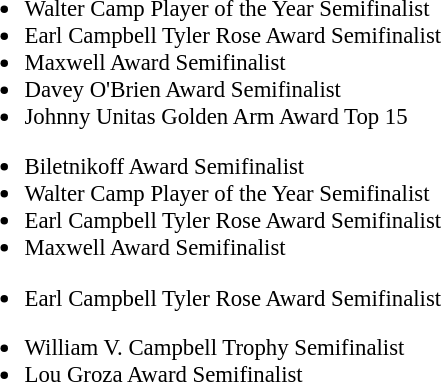<table class="toccolours" style="text-align: left;">
<tr>
<td style="font-size:95%; vertical-align:top;"><br><ul><li>Walter Camp Player of the Year Semifinalist</li><li>Earl Campbell Tyler Rose Award Semifinalist</li><li>Maxwell Award Semifinalist</li><li>Davey O'Brien Award Semifinalist</li><li>Johnny Unitas Golden Arm Award Top 15</li></ul><ul><li>Biletnikoff Award Semifinalist</li><li>Walter Camp Player of the Year Semifinalist</li><li>Earl Campbell Tyler Rose Award Semifinalist</li><li>Maxwell Award Semifinalist</li></ul><ul><li>Earl Campbell Tyler Rose Award Semifinalist</li></ul><ul><li>William V. Campbell Trophy Semifinalist</li><li>Lou Groza Award Semifinalist</li></ul></td>
</tr>
</table>
